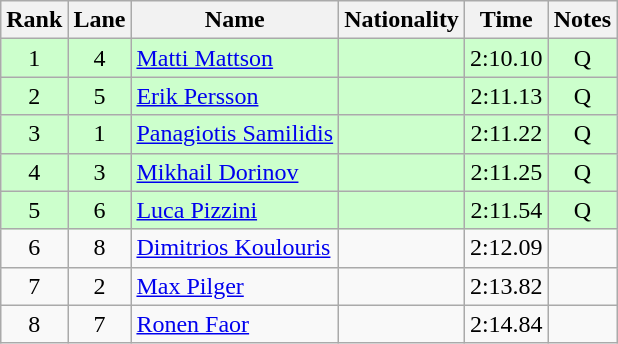<table class="wikitable sortable" style="text-align:center">
<tr>
<th>Rank</th>
<th>Lane</th>
<th>Name</th>
<th>Nationality</th>
<th>Time</th>
<th>Notes</th>
</tr>
<tr bgcolor=ccffcc>
<td>1</td>
<td>4</td>
<td align=left><a href='#'>Matti Mattson</a></td>
<td align=left></td>
<td>2:10.10</td>
<td>Q</td>
</tr>
<tr bgcolor=ccffcc>
<td>2</td>
<td>5</td>
<td align=left><a href='#'>Erik Persson</a></td>
<td align=left></td>
<td>2:11.13</td>
<td>Q</td>
</tr>
<tr bgcolor=ccffcc>
<td>3</td>
<td>1</td>
<td align=left><a href='#'>Panagiotis Samilidis</a></td>
<td align=left></td>
<td>2:11.22</td>
<td>Q</td>
</tr>
<tr bgcolor=ccffcc>
<td>4</td>
<td>3</td>
<td align=left><a href='#'>Mikhail Dorinov</a></td>
<td align=left></td>
<td>2:11.25</td>
<td>Q</td>
</tr>
<tr bgcolor=ccffcc>
<td>5</td>
<td>6</td>
<td align=left><a href='#'>Luca Pizzini</a></td>
<td align=left></td>
<td>2:11.54</td>
<td>Q</td>
</tr>
<tr>
<td>6</td>
<td>8</td>
<td align=left><a href='#'>Dimitrios Koulouris</a></td>
<td align=left></td>
<td>2:12.09</td>
<td></td>
</tr>
<tr>
<td>7</td>
<td>2</td>
<td align=left><a href='#'>Max Pilger</a></td>
<td align=left></td>
<td>2:13.82</td>
<td></td>
</tr>
<tr>
<td>8</td>
<td>7</td>
<td align=left><a href='#'>Ronen Faor</a></td>
<td align=left></td>
<td>2:14.84</td>
<td></td>
</tr>
</table>
